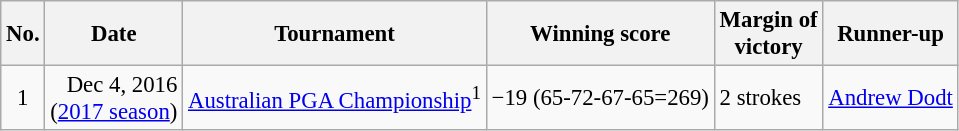<table class="wikitable" style="font-size:95%;">
<tr>
<th>No.</th>
<th>Date</th>
<th>Tournament</th>
<th>Winning score</th>
<th>Margin of<br>victory</th>
<th>Runner-up</th>
</tr>
<tr>
<td align=center>1</td>
<td align=right>Dec 4, 2016<br>(<a href='#'>2017 season</a>)</td>
<td><a href='#'>Australian PGA Championship</a><sup>1</sup></td>
<td>−19 (65-72-67-65=269)</td>
<td>2 strokes</td>
<td> <a href='#'>Andrew Dodt</a></td>
</tr>
</table>
